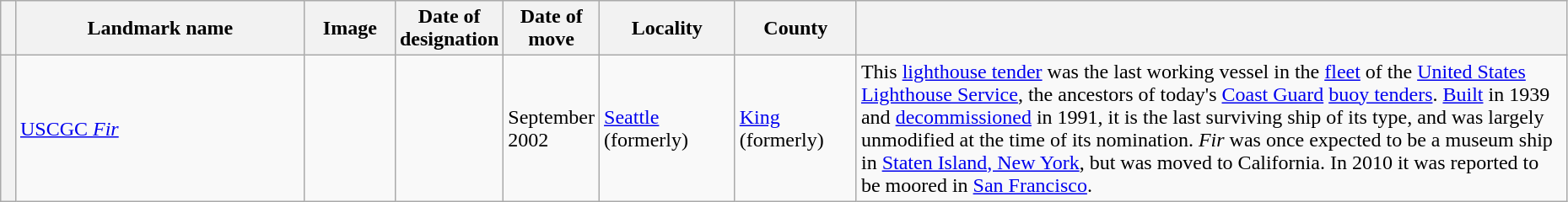<table class="wikitable" style="width:98%">
<tr>
<th scope="col" width="1%"></th>
<th scope="col" width="20%">Landmark name</th>
<th scope="col" class="unsortable" width="6%">Image</th>
<th scope="col" date width="3%">Date of<br>designation</th>
<th scope="col" date width="3%">Date of<br>move</th>
<th scope="col" width="9%">Locality</th>
<th scope="col" width="8%">County</th>
<th scope="col" class="unsortable" width="51%"></th>
</tr>
<tr>
<th></th>
<td><a href='#'>USCGC <em>Fir</em></a></td>
<td align="center"></td>
<td></td>
<td>September 2002</td>
<td><a href='#'>Seattle</a> (formerly)<br><small></small></td>
<td><a href='#'>King</a> (formerly)</td>
<td>This <a href='#'>lighthouse tender</a> was the last working vessel in the <a href='#'>fleet</a> of the <a href='#'>United States Lighthouse Service</a>, the ancestors of today's <a href='#'>Coast Guard</a> <a href='#'>buoy tenders</a>. <a href='#'>Built</a> in 1939 and <a href='#'>decommissioned</a> in 1991, it is the last surviving ship of its type, and was largely unmodified at the time of its nomination. <em>Fir</em> was once expected to be a museum ship in <a href='#'>Staten Island, New York</a>, but was moved to California.  In 2010 it was reported to be moored in <a href='#'>San Francisco</a>.</td>
</tr>
</table>
